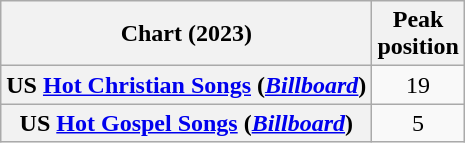<table class="wikitable sortable plainrowheaders" style="text-align:center">
<tr>
<th scope="col">Chart (2023)</th>
<th scope="col">Peak<br>position</th>
</tr>
<tr>
<th scope="row">US <a href='#'>Hot Christian Songs</a> (<em><a href='#'>Billboard</a></em>)</th>
<td>19</td>
</tr>
<tr>
<th scope="row">US <a href='#'>Hot Gospel Songs</a> (<em><a href='#'>Billboard</a></em>)</th>
<td>5</td>
</tr>
</table>
